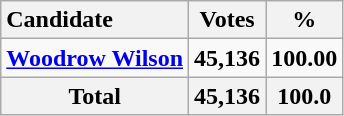<table class="wikitable sortable" style="text-align:right;">
<tr>
<th style="text-align:left;">Candidate</th>
<th>Votes</th>
<th>%</th>
</tr>
<tr>
<td style="text-align:left;" data-sort-name="Wilson, Woodrow"><strong><a href='#'>Woodrow Wilson</a></strong></td>
<td><strong>45,136</strong></td>
<td><strong>100.00</strong></td>
</tr>
<tr>
<th>Total</th>
<th>45,136</th>
<th>100.0</th>
</tr>
</table>
